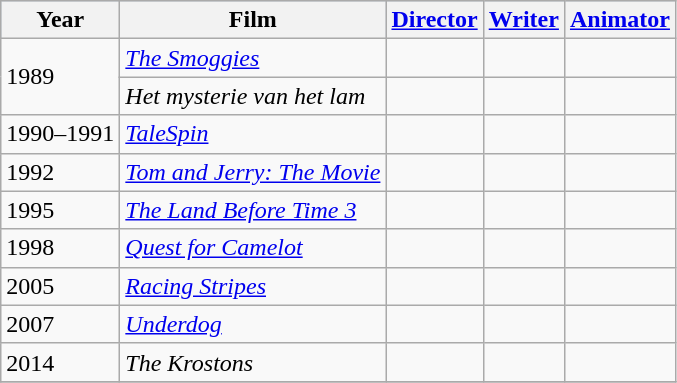<table class="wikitable">
<tr style="background:#b0c4de; text-align:center;">
<th>Year</th>
<th>Film</th>
<th><a href='#'>Director</a></th>
<th><a href='#'>Writer</a></th>
<th><a href='#'>Animator</a></th>
</tr>
<tr>
<td rowspan=2>1989</td>
<td><em><a href='#'>The Smoggies</a></em></td>
<td></td>
<td></td>
<td></td>
</tr>
<tr>
<td><em>Het mysterie van het lam</em></td>
<td></td>
<td></td>
<td></td>
</tr>
<tr>
<td>1990–1991</td>
<td><em><a href='#'>TaleSpin</a></em></td>
<td></td>
<td></td>
<td></td>
</tr>
<tr>
<td>1992</td>
<td><em><a href='#'>Tom and Jerry: The Movie</a></em></td>
<td></td>
<td></td>
<td></td>
</tr>
<tr>
<td>1995</td>
<td><em><a href='#'>The Land Before Time 3</a></em></td>
<td></td>
<td></td>
<td></td>
</tr>
<tr>
<td>1998</td>
<td><em><a href='#'>Quest for Camelot</a></em></td>
<td></td>
<td></td>
<td></td>
</tr>
<tr>
<td>2005</td>
<td><em><a href='#'>Racing Stripes</a></em></td>
<td></td>
<td></td>
<td></td>
</tr>
<tr>
<td>2007</td>
<td><em><a href='#'>Underdog</a></em></td>
<td></td>
<td></td>
<td></td>
</tr>
<tr>
<td>2014</td>
<td><em>The Krostons</em></td>
<td></td>
<td></td>
<td></td>
</tr>
<tr>
</tr>
</table>
